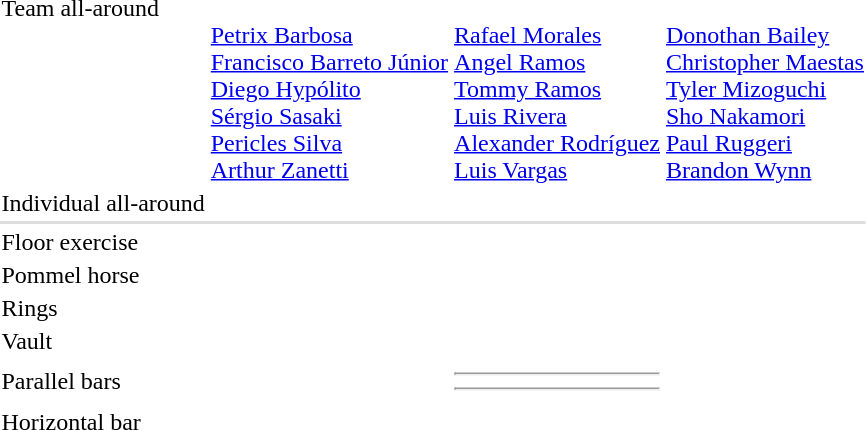<table>
<tr valign="top">
<td>Team all-around<br></td>
<td><br><a href='#'>Petrix Barbosa</a><br><a href='#'>Francisco Barreto Júnior</a><br><a href='#'>Diego Hypólito</a><br><a href='#'>Sérgio Sasaki</a><br><a href='#'>Pericles Silva</a><br><a href='#'>Arthur Zanetti</a></td>
<td><br><a href='#'>Rafael Morales</a><br><a href='#'>Angel Ramos</a><br><a href='#'>Tommy Ramos</a><br><a href='#'>Luis Rivera</a><br><a href='#'>Alexander Rodríguez</a><br><a href='#'>Luis Vargas</a></td>
<td><br><a href='#'>Donothan Bailey</a><br><a href='#'>Christopher Maestas</a><br><a href='#'>Tyler Mizoguchi</a><br><a href='#'>Sho Nakamori</a><br><a href='#'>Paul Ruggeri</a><br><a href='#'>Brandon Wynn</a></td>
</tr>
<tr>
<td>Individual all-around<br></td>
<td></td>
<td></td>
<td></td>
</tr>
<tr bgcolor=#DDDDDD>
<td colspan=7></td>
</tr>
<tr>
<td>Floor exercise<br></td>
<td></td>
<td></td>
<td></td>
</tr>
<tr>
<td>Pommel horse<br></td>
<td></td>
<td></td>
<td></td>
</tr>
<tr>
<td>Rings<br></td>
<td></td>
<td></td>
<td></td>
</tr>
<tr>
<td>Vault<br></td>
<td></td>
<td></td>
<td></td>
</tr>
<tr>
<td>Parallel bars<br></td>
<td></td>
<td><hr><hr></td>
<td></td>
</tr>
<tr>
<td>Horizontal bar<br></td>
<td></td>
<td></td>
<td></td>
</tr>
</table>
